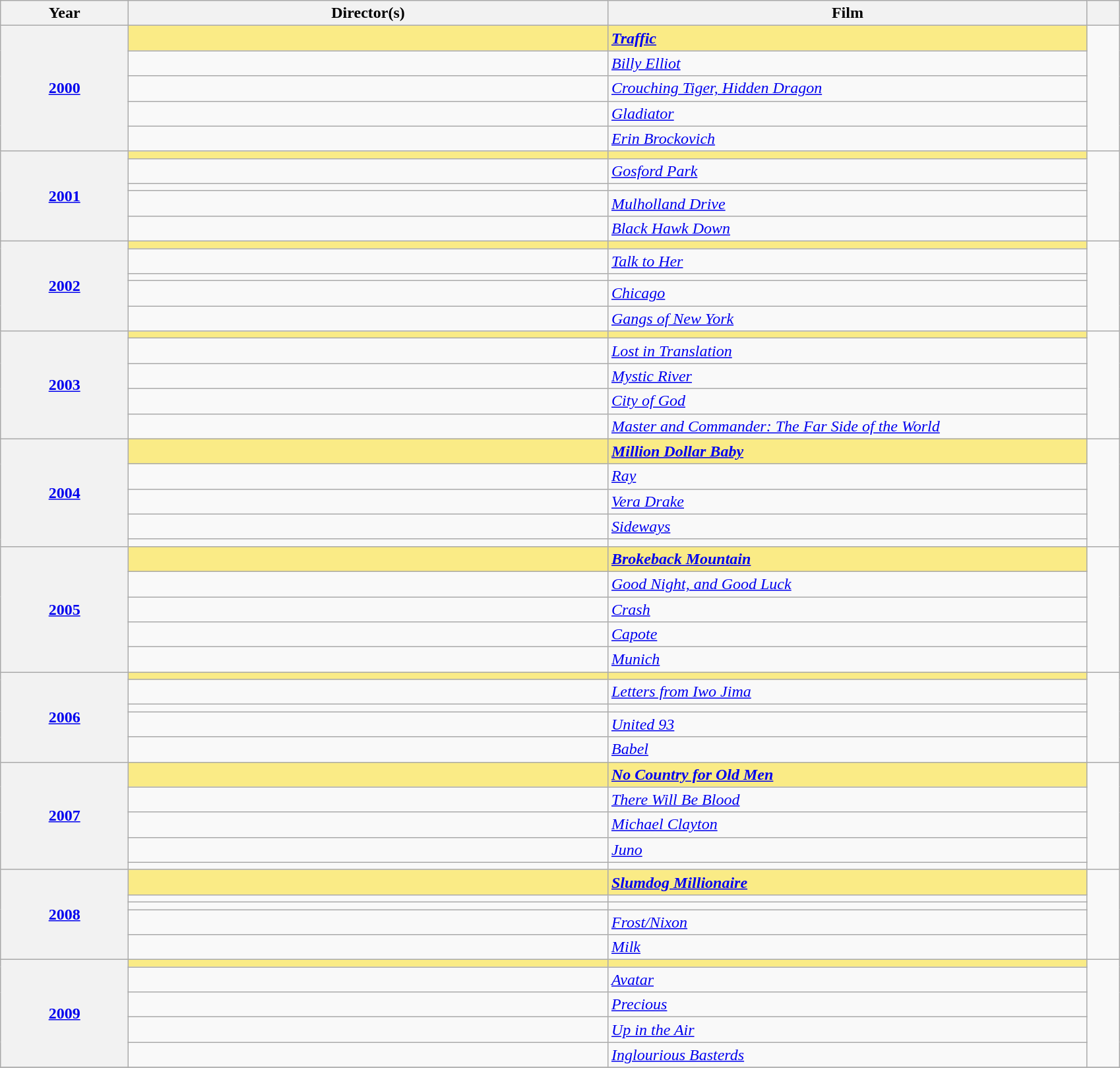<table class="wikitable sortable">
<tr>
<th scope="col" style="width:8%;">Year</th>
<th scope="col" style="width:30%;">Director(s)</th>
<th scope="col" style="width:30%;">Film</th>
<th scope="col" style="width:2%;"></th>
</tr>
<tr>
<th scope="row" rowspan=5 style="text-align;center;"><a href='#'>2000</a><br></th>
<td style="background:#FAEB86;"><strong></strong></td>
<td style="background:#FAEB86;"><strong><em><a href='#'>Traffic</a></em></strong></td>
<td rowspan="5"></td>
</tr>
<tr>
<td></td>
<td><em><a href='#'>Billy Elliot</a></em></td>
</tr>
<tr>
<td></td>
<td><em><a href='#'>Crouching Tiger, Hidden Dragon</a></em></td>
</tr>
<tr>
<td></td>
<td><em><a href='#'>Gladiator</a></em></td>
</tr>
<tr>
<td></td>
<td><em><a href='#'>Erin Brockovich</a></em></td>
</tr>
<tr>
<th scope="row" rowspan=5 style="text-align:center;"><a href='#'>2001</a><br></th>
<td style="background:#FAEB86;"><strong></strong></td>
<td style="background:#FAEB86;"><strong></strong></td>
<td rowspan="5"></td>
</tr>
<tr>
<td></td>
<td><em><a href='#'>Gosford Park</a></em></td>
</tr>
<tr>
<td></td>
<td></td>
</tr>
<tr>
<td></td>
<td><em><a href='#'>Mulholland Drive</a></em></td>
</tr>
<tr>
<td></td>
<td><em><a href='#'>Black Hawk Down</a></em></td>
</tr>
<tr>
<th scope="row" rowspan=5 style="text-align:center;"><a href='#'>2002</a><br></th>
<td style="background:#FAEB86;"><strong></strong></td>
<td style="background:#FAEB86;"><strong></strong></td>
<td rowspan="5"></td>
</tr>
<tr>
<td></td>
<td><em><a href='#'>Talk to Her</a></em></td>
</tr>
<tr>
<td></td>
<td></td>
</tr>
<tr>
<td></td>
<td><em><a href='#'>Chicago</a></em></td>
</tr>
<tr>
<td></td>
<td><em><a href='#'>Gangs of New York</a></em></td>
</tr>
<tr>
<th scope="row" rowspan=5 style="text-align:center;"><a href='#'>2003</a><br></th>
<td style="background:#FAEB86;"><strong></strong></td>
<td style="background:#FAEB86;"><strong></strong></td>
<td rowspan="5"></td>
</tr>
<tr>
<td></td>
<td><em><a href='#'>Lost in Translation</a></em></td>
</tr>
<tr>
<td></td>
<td><em><a href='#'>Mystic River</a></em></td>
</tr>
<tr>
<td></td>
<td><em><a href='#'>City of God</a></em></td>
</tr>
<tr>
<td></td>
<td><em><a href='#'>Master and Commander: The Far Side of the World</a></em></td>
</tr>
<tr>
<th scope="row" rowspan=5 style="text-align:center;"><a href='#'>2004</a><br></th>
<td style="background:#FAEB86;"><strong></strong></td>
<td style="background:#FAEB86;"><strong><em><a href='#'>Million Dollar Baby</a></em></strong></td>
<td rowspan="5"></td>
</tr>
<tr>
<td></td>
<td><em><a href='#'>Ray</a></em></td>
</tr>
<tr>
<td></td>
<td><em><a href='#'>Vera Drake</a></em></td>
</tr>
<tr>
<td></td>
<td><em><a href='#'>Sideways</a></em></td>
</tr>
<tr>
<td></td>
<td></td>
</tr>
<tr>
<th scope="row" rowspan=5 style="text-align:center;"><a href='#'>2005</a><br></th>
<td style="background:#FAEB86;"><strong></strong></td>
<td style="background:#FAEB86;"><strong><em><a href='#'>Brokeback Mountain</a></em></strong></td>
<td rowspan="5"></td>
</tr>
<tr>
<td></td>
<td><em><a href='#'>Good Night, and Good Luck</a></em></td>
</tr>
<tr>
<td></td>
<td><em><a href='#'>Crash</a></em></td>
</tr>
<tr>
<td></td>
<td><em><a href='#'>Capote</a></em></td>
</tr>
<tr>
<td></td>
<td><em><a href='#'>Munich</a></em></td>
</tr>
<tr>
<th scope="row" rowspan=5 style="text-align:center;"><a href='#'>2006</a><br></th>
<td style="background:#FAEB86;"><strong></strong></td>
<td style="background:#FAEB86;"><strong></strong></td>
<td rowspan="5"></td>
</tr>
<tr>
<td></td>
<td><em><a href='#'>Letters from Iwo Jima</a></em></td>
</tr>
<tr>
<td></td>
<td></td>
</tr>
<tr>
<td></td>
<td><em><a href='#'>United 93</a></em></td>
</tr>
<tr>
<td></td>
<td><em><a href='#'>Babel</a></em></td>
</tr>
<tr>
<th scope="row" rowspan=5 style="text-align:center;"><a href='#'>2007</a><br></th>
<td style="background:#FAEB86;"><strong></strong></td>
<td style="background:#FAEB86;"><strong><em><a href='#'>No Country for Old Men</a></em></strong></td>
<td rowspan="5"></td>
</tr>
<tr>
<td></td>
<td><em><a href='#'>There Will Be Blood</a></em></td>
</tr>
<tr>
<td></td>
<td><em><a href='#'>Michael Clayton</a></em></td>
</tr>
<tr>
<td></td>
<td><em><a href='#'>Juno</a></em></td>
</tr>
<tr>
<td></td>
<td></td>
</tr>
<tr>
<th scope="row" rowspan=5 style="text-align:center;"><a href='#'>2008</a><br></th>
<td style="background:#FAEB86;"><strong></strong></td>
<td style="background:#FAEB86;"><strong><em><a href='#'>Slumdog Millionaire</a></em></strong></td>
<td rowspan="5"></td>
</tr>
<tr>
<td></td>
<td></td>
</tr>
<tr>
<td></td>
<td></td>
</tr>
<tr>
<td></td>
<td><em><a href='#'>Frost/Nixon</a></em></td>
</tr>
<tr>
<td></td>
<td><em><a href='#'>Milk</a></em></td>
</tr>
<tr>
<th scope="row" rowspan=5 style="text-align:center;"><a href='#'>2009</a><br></th>
<td style="background:#FAEB86;"><strong></strong></td>
<td style="background:#FAEB86;"><strong></strong></td>
<td rowspan="5"></td>
</tr>
<tr>
<td></td>
<td><em><a href='#'>Avatar</a></em></td>
</tr>
<tr>
<td></td>
<td><em><a href='#'>Precious</a></em></td>
</tr>
<tr>
<td></td>
<td><em><a href='#'>Up in the Air</a></em></td>
</tr>
<tr>
<td></td>
<td><em><a href='#'>Inglourious Basterds</a></em></td>
</tr>
<tr>
</tr>
</table>
